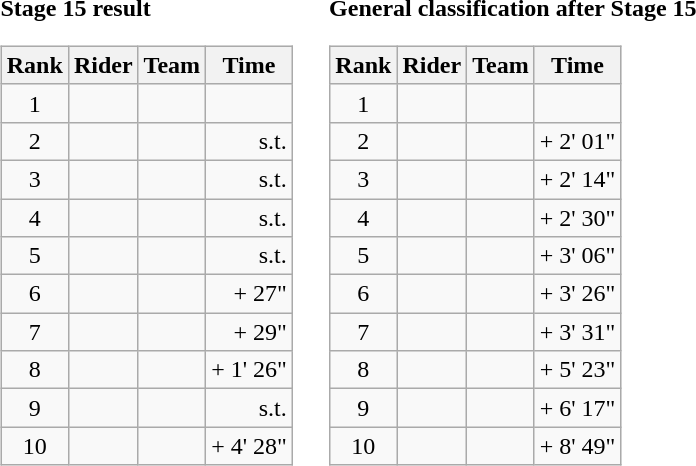<table>
<tr>
<td><strong>Stage 15 result</strong><br><table class="wikitable">
<tr>
<th scope="col">Rank</th>
<th scope="col">Rider</th>
<th scope="col">Team</th>
<th scope="col">Time</th>
</tr>
<tr>
<td style="text-align:center;">1</td>
<td></td>
<td></td>
<td style="text-align:right;"></td>
</tr>
<tr>
<td style="text-align:center;">2</td>
<td></td>
<td></td>
<td style="text-align:right;">s.t.</td>
</tr>
<tr>
<td style="text-align:center;">3</td>
<td></td>
<td></td>
<td style="text-align:right;">s.t.</td>
</tr>
<tr>
<td style="text-align:center;">4</td>
<td></td>
<td></td>
<td style="text-align:right;">s.t.</td>
</tr>
<tr>
<td style="text-align:center;">5</td>
<td></td>
<td></td>
<td style="text-align:right;">s.t.</td>
</tr>
<tr>
<td style="text-align:center;">6</td>
<td></td>
<td></td>
<td style="text-align:right;">+ 27"</td>
</tr>
<tr>
<td style="text-align:center;">7</td>
<td></td>
<td></td>
<td style="text-align:right;">+ 29"</td>
</tr>
<tr>
<td style="text-align:center;">8</td>
<td></td>
<td></td>
<td style="text-align:right;">+ 1' 26"</td>
</tr>
<tr>
<td style="text-align:center;">9</td>
<td></td>
<td></td>
<td style="text-align:right;">s.t.</td>
</tr>
<tr>
<td style="text-align:center;">10</td>
<td></td>
<td></td>
<td style="text-align:right;">+ 4' 28"</td>
</tr>
</table>
</td>
<td></td>
<td><strong>General classification after Stage 15</strong><br><table class="wikitable">
<tr>
<th scope="col">Rank</th>
<th scope="col">Rider</th>
<th scope="col">Team</th>
<th scope="col">Time</th>
</tr>
<tr>
<td style="text-align:center;">1</td>
<td></td>
<td></td>
<td style="text-align:right;"></td>
</tr>
<tr>
<td style="text-align:center;">2</td>
<td></td>
<td></td>
<td style="text-align:right;">+ 2' 01"</td>
</tr>
<tr>
<td style="text-align:center;">3</td>
<td></td>
<td></td>
<td style="text-align:right;">+ 2' 14"</td>
</tr>
<tr>
<td style="text-align:center;">4</td>
<td></td>
<td></td>
<td style="text-align:right;">+ 2' 30"</td>
</tr>
<tr>
<td style="text-align:center;">5</td>
<td></td>
<td></td>
<td style="text-align:right;">+ 3' 06"</td>
</tr>
<tr>
<td style="text-align:center;">6</td>
<td></td>
<td></td>
<td style="text-align:right;">+ 3' 26"</td>
</tr>
<tr>
<td style="text-align:center;">7</td>
<td></td>
<td></td>
<td style="text-align:right;">+ 3' 31"</td>
</tr>
<tr>
<td style="text-align:center;">8</td>
<td></td>
<td></td>
<td style="text-align:right;">+ 5' 23"</td>
</tr>
<tr>
<td style="text-align:center;">9</td>
<td></td>
<td></td>
<td style="text-align:right;">+ 6' 17"</td>
</tr>
<tr>
<td style="text-align:center;">10</td>
<td></td>
<td></td>
<td style="text-align:right;">+ 8' 49"</td>
</tr>
</table>
</td>
</tr>
</table>
